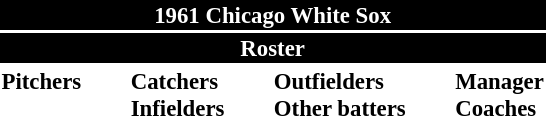<table class="toccolours" style="font-size: 95%;">
<tr>
<th colspan="10" style="background-color: black; color: white; text-align: center;">1961 Chicago White Sox</th>
</tr>
<tr>
<td colspan="10" style="background-color: black; color: white; text-align: center;"><strong>Roster</strong></td>
</tr>
<tr>
<td valign="top"><strong>Pitchers</strong><br>















</td>
<td width="25px"></td>
<td valign="top"><strong>Catchers</strong><br>



<strong>Infielders</strong>









</td>
<td width="25px"></td>
<td valign="top"><strong>Outfielders</strong><br>






<strong>Other batters</strong>
</td>
<td width="25px"></td>
<td valign="top"><strong>Manager</strong><br>
<strong>Coaches</strong>



</td>
</tr>
</table>
